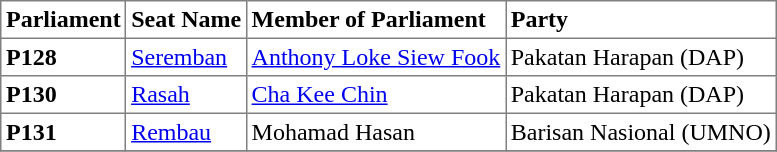<table class="toccolours sortable" cellpadding="3" border="1" style="border-collapse:collapse; text-align: left;">
<tr>
<th align="center">Parliament</th>
<th>Seat Name</th>
<th>Member of Parliament</th>
<th>Party</th>
</tr>
<tr>
<th align="left">P128</th>
<td><a href='#'>Seremban</a></td>
<td><a href='#'>Anthony Loke Siew Fook</a></td>
<td>Pakatan Harapan (DAP)</td>
</tr>
<tr>
<th align="left">P130</th>
<td><a href='#'>Rasah</a></td>
<td><a href='#'>Cha Kee Chin</a></td>
<td>Pakatan Harapan (DAP)</td>
</tr>
<tr>
<th align="left">P131</th>
<td><a href='#'>Rembau</a></td>
<td>Mohamad Hasan</td>
<td>Barisan Nasional (UMNO)</td>
</tr>
<tr>
</tr>
</table>
